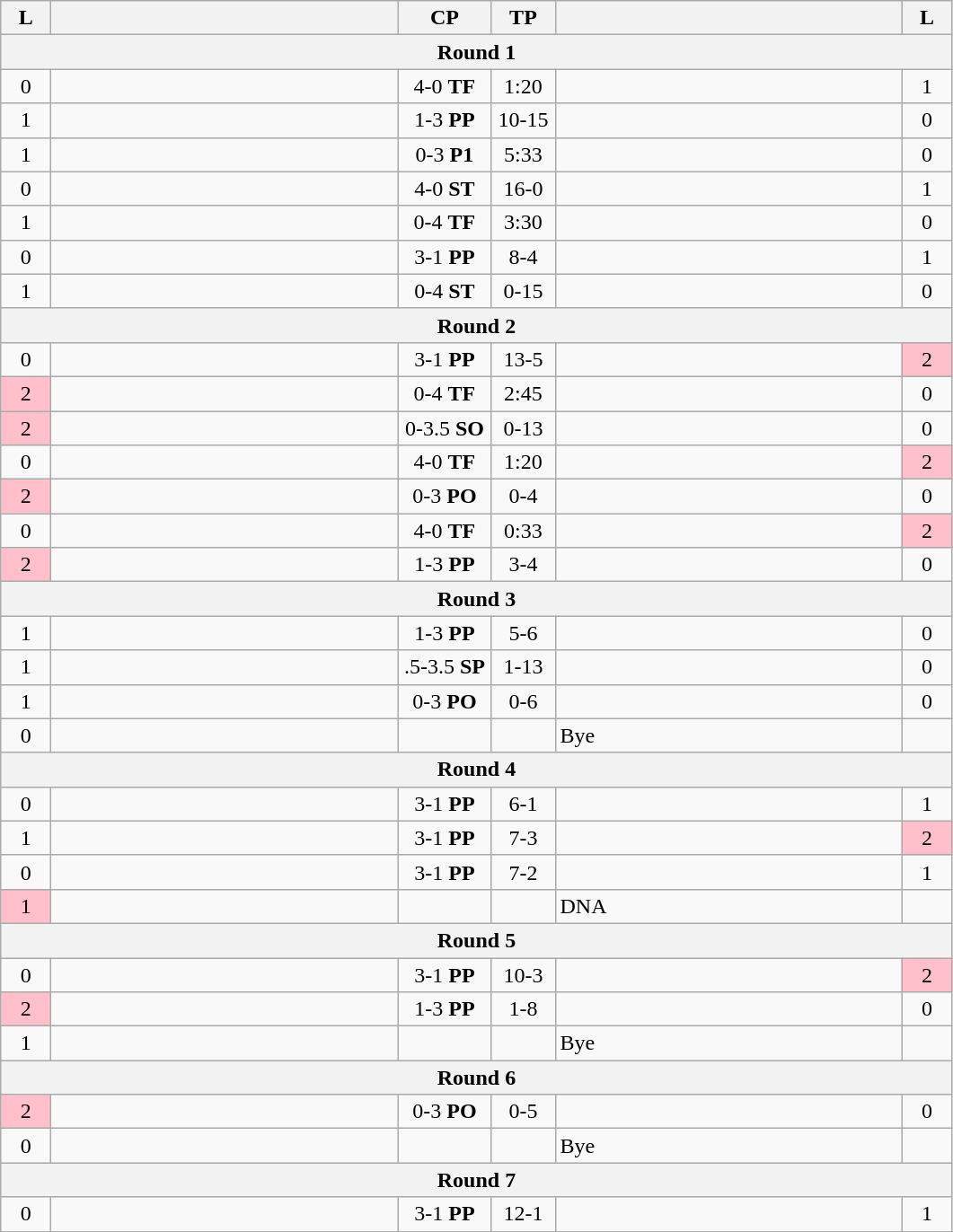<table class="wikitable" style="text-align: center;" |>
<tr>
<th width="30">L</th>
<th width="250"></th>
<th width="62">CP</th>
<th width="40">TP</th>
<th width="250"></th>
<th width="30">L</th>
</tr>
<tr>
<th colspan="7">Round 1</th>
</tr>
<tr>
<td>0</td>
<td style="text-align:left;"><strong></strong></td>
<td>4-0 <strong>TF</strong></td>
<td>1:20</td>
<td style="text-align:left;"></td>
<td>1</td>
</tr>
<tr>
<td>1</td>
<td style="text-align:left;"></td>
<td>1-3 <strong>PP</strong></td>
<td>10-15</td>
<td style="text-align:left;"><strong></strong></td>
<td>0</td>
</tr>
<tr>
<td>1</td>
<td style="text-align:left;"></td>
<td>0-3 <strong>P1</strong></td>
<td>5:33</td>
<td style="text-align:left;"><strong></strong></td>
<td>0</td>
</tr>
<tr>
<td>0</td>
<td style="text-align:left;"><strong></strong></td>
<td>4-0 <strong>ST</strong></td>
<td>16-0</td>
<td style="text-align:left;"></td>
<td>1</td>
</tr>
<tr>
<td>1</td>
<td style="text-align:left;"></td>
<td>0-4 <strong>TF</strong></td>
<td>3:30</td>
<td style="text-align:left;"><strong></strong></td>
<td>0</td>
</tr>
<tr>
<td>0</td>
<td style="text-align:left;"><strong></strong></td>
<td>3-1 <strong>PP</strong></td>
<td>8-4</td>
<td style="text-align:left;"></td>
<td>1</td>
</tr>
<tr>
<td>1</td>
<td style="text-align:left;"></td>
<td>0-4 <strong>ST</strong></td>
<td>0-15</td>
<td style="text-align:left;"><strong></strong></td>
<td>0</td>
</tr>
<tr>
<th colspan="7">Round 2</th>
</tr>
<tr>
<td>0</td>
<td style="text-align:left;"><strong></strong></td>
<td>3-1 <strong>PP</strong></td>
<td>13-5</td>
<td style="text-align:left;"></td>
<td bgcolor=pink>2</td>
</tr>
<tr>
<td bgcolor=pink>2</td>
<td style="text-align:left;"></td>
<td>0-4 <strong>TF</strong></td>
<td>2:45</td>
<td style="text-align:left;"><strong></strong></td>
<td>0</td>
</tr>
<tr>
<td bgcolor=pink>2</td>
<td style="text-align:left;"></td>
<td>0-3.5 <strong>SO</strong></td>
<td>0-13</td>
<td style="text-align:left;"><strong></strong></td>
<td>0</td>
</tr>
<tr>
<td>0</td>
<td style="text-align:left;"><strong></strong></td>
<td>4-0 <strong>TF</strong></td>
<td>1:20</td>
<td style="text-align:left;"></td>
<td bgcolor=pink>2</td>
</tr>
<tr>
<td bgcolor=pink>2</td>
<td style="text-align:left;"></td>
<td>0-3 <strong>PO</strong></td>
<td>0-4</td>
<td style="text-align:left;"><strong></strong></td>
<td>0</td>
</tr>
<tr>
<td>0</td>
<td style="text-align:left;"><strong></strong></td>
<td>4-0 <strong>TF</strong></td>
<td>0:33</td>
<td style="text-align:left;"></td>
<td bgcolor=pink>2</td>
</tr>
<tr>
<td bgcolor=pink>2</td>
<td style="text-align:left;"></td>
<td>1-3 <strong>PP</strong></td>
<td>3-4</td>
<td style="text-align:left;"><strong></strong></td>
<td>0</td>
</tr>
<tr>
<th colspan="7">Round 3</th>
</tr>
<tr>
<td>1</td>
<td style="text-align:left;"></td>
<td>1-3 <strong>PP</strong></td>
<td>5-6</td>
<td style="text-align:left;"><strong></strong></td>
<td>0</td>
</tr>
<tr>
<td>1</td>
<td style="text-align:left;"></td>
<td>.5-3.5 <strong>SP</strong></td>
<td>1-13</td>
<td style="text-align:left;"><strong></strong></td>
<td>0</td>
</tr>
<tr>
<td>1</td>
<td style="text-align:left;"></td>
<td>0-3 <strong>PO</strong></td>
<td>0-6</td>
<td style="text-align:left;"><strong></strong></td>
<td>0</td>
</tr>
<tr>
<td>0</td>
<td style="text-align:left;"><strong></strong></td>
<td></td>
<td></td>
<td style="text-align:left;">Bye</td>
<td></td>
</tr>
<tr>
<th colspan="7">Round 4</th>
</tr>
<tr>
<td>0</td>
<td style="text-align:left;"><strong></strong></td>
<td>3-1 <strong>PP</strong></td>
<td>6-1</td>
<td style="text-align:left;"></td>
<td>1</td>
</tr>
<tr>
<td>1</td>
<td style="text-align:left;"><strong></strong></td>
<td>3-1 <strong>PP</strong></td>
<td>7-3</td>
<td style="text-align:left;"></td>
<td bgcolor=pink>2</td>
</tr>
<tr>
<td>0</td>
<td style="text-align:left;"><strong></strong></td>
<td>3-1 <strong>PP</strong></td>
<td>7-2</td>
<td style="text-align:left;"></td>
<td>1</td>
</tr>
<tr>
<td bgcolor=pink>1</td>
<td style="text-align:left;"></td>
<td></td>
<td></td>
<td style="text-align:left;">DNA</td>
<td></td>
</tr>
<tr>
<th colspan="7">Round 5</th>
</tr>
<tr>
<td>0</td>
<td style="text-align:left;"><strong></strong></td>
<td>3-1 <strong>PP</strong></td>
<td>10-3</td>
<td style="text-align:left;"></td>
<td bgcolor=pink>2</td>
</tr>
<tr>
<td bgcolor=pink>2</td>
<td style="text-align:left;"></td>
<td>1-3 <strong>PP</strong></td>
<td>1-8</td>
<td style="text-align:left;"><strong></strong></td>
<td>0</td>
</tr>
<tr>
<td>1</td>
<td style="text-align:left;"><strong></strong></td>
<td></td>
<td></td>
<td style="text-align:left;">Bye</td>
<td></td>
</tr>
<tr>
<th colspan="7">Round 6</th>
</tr>
<tr>
<td bgcolor=pink>2</td>
<td style="text-align:left;"></td>
<td>0-3 <strong>PO</strong></td>
<td>0-5</td>
<td style="text-align:left;"><strong></strong></td>
<td>0</td>
</tr>
<tr>
<td>0</td>
<td style="text-align:left;"><strong></strong></td>
<td></td>
<td></td>
<td style="text-align:left;">Bye</td>
<td></td>
</tr>
<tr>
<th colspan="7">Round 7</th>
</tr>
<tr>
<td>0</td>
<td style="text-align:left;"><strong></strong></td>
<td>3-1 <strong>PP</strong></td>
<td>12-1</td>
<td style="text-align:left;"></td>
<td>1</td>
</tr>
</table>
